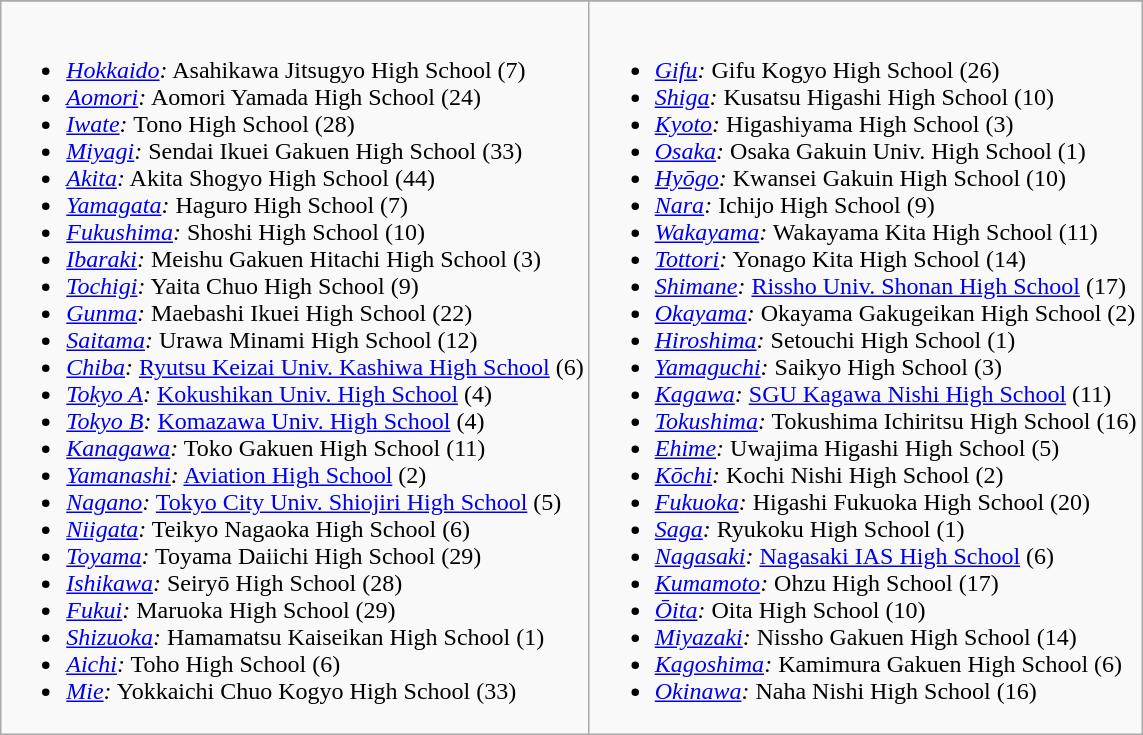<table class="wikitable">
<tr style="vertical-align:top; background:#d6e2b3; text-align:center;">
</tr>
<tr valign="top">
<td><br><ul><li><em><a href='#'>Hokkaido</a>:</em> Asahikawa Jitsugyo High School (7)</li><li><em><a href='#'>Aomori</a>:</em> Aomori Yamada High School (24)</li><li><em><a href='#'>Iwate</a>:</em> Tono High School (28)</li><li><em><a href='#'>Miyagi</a>:</em> Sendai Ikuei Gakuen High School (33)</li><li><em><a href='#'>Akita</a>:</em> Akita Shogyo High School (44)</li><li><em><a href='#'>Yamagata</a>:</em> Haguro High School (7)</li><li><em><a href='#'>Fukushima</a>:</em> Shoshi High School (10)</li><li><em><a href='#'>Ibaraki</a>:</em> Meishu Gakuen Hitachi High School (3)</li><li><em><a href='#'>Tochigi</a>:</em> Yaita Chuo High School (9)</li><li><em><a href='#'>Gunma</a>:</em> Maebashi Ikuei High School (22)</li><li><em><a href='#'>Saitama</a>:</em> Urawa Minami High School (12)</li><li><em><a href='#'>Chiba</a>:</em> <a href='#'>Ryutsu Keizai Univ. Kashiwa High School</a> (6)</li><li><em><a href='#'>Tokyo A</a>:</em> <a href='#'>Kokushikan Univ. High School</a> (4)</li><li><em><a href='#'>Tokyo B</a>:</em> <a href='#'>Komazawa Univ. High School</a> (4)</li><li><em><a href='#'>Kanagawa</a>:</em> Toko Gakuen High School (11)</li><li><em><a href='#'>Yamanashi</a>:</em> <a href='#'>Aviation High School</a> (2)</li><li><em><a href='#'>Nagano</a>:</em> <a href='#'>Tokyo City Univ. Shiojiri High School</a> (5)</li><li><em><a href='#'>Niigata</a>:</em> Teikyo Nagaoka High School (6)</li><li><em><a href='#'>Toyama</a>:</em> Toyama Daiichi High School (29)</li><li><em><a href='#'>Ishikawa</a>:</em> Seiryō High School (28)</li><li><em><a href='#'>Fukui</a>:</em> Maruoka High School (29)</li><li><em><a href='#'>Shizuoka</a>:</em> Hamamatsu Kaiseikan High School (1)</li><li><em><a href='#'>Aichi</a>:</em> Toho High School (6)</li><li><em><a href='#'>Mie</a>:</em> Yokkaichi Chuo Kogyo High School (33)</li></ul></td>
<td><br><ul><li><em><a href='#'>Gifu</a>:</em> Gifu Kogyo High School (26)</li><li><em><a href='#'>Shiga</a>:</em> Kusatsu Higashi High School (10)</li><li><em><a href='#'>Kyoto</a>:</em> Higashiyama High School (3)</li><li><em><a href='#'>Osaka</a>:</em> Osaka Gakuin Univ. High School (1)</li><li><em><a href='#'>Hyōgo</a>:</em> Kwansei Gakuin High School (10)</li><li><em><a href='#'>Nara</a>:</em> Ichijo High School (9)</li><li><em><a href='#'>Wakayama</a>:</em> Wakayama Kita High School (11)</li><li><em><a href='#'>Tottori</a>:</em> Yonago Kita High School (14)</li><li><em><a href='#'>Shimane</a>:</em> <a href='#'>Rissho Univ. Shonan High School</a> (17)</li><li><em><a href='#'>Okayama</a>:</em> Okayama Gakugeikan High School (2)</li><li><em><a href='#'>Hiroshima</a>:</em> Setouchi High School (1)</li><li><em><a href='#'>Yamaguchi</a>:</em> Saikyo High School (3)</li><li><em><a href='#'>Kagawa</a>:</em> <a href='#'>SGU Kagawa Nishi High School</a> (11)</li><li><em><a href='#'>Tokushima</a>:</em> Tokushima Ichiritsu High School (16)</li><li><em><a href='#'>Ehime</a>:</em> Uwajima Higashi High School (5)</li><li><em><a href='#'>Kōchi</a>:</em> Kochi Nishi High School (2)</li><li><em><a href='#'>Fukuoka</a>:</em> Higashi Fukuoka High School (20)</li><li><em><a href='#'>Saga</a>:</em> Ryukoku High School (1)</li><li><em><a href='#'>Nagasaki</a>:</em> <a href='#'>Nagasaki IAS High School</a> (6)</li><li><em><a href='#'>Kumamoto</a>:</em> Ohzu High School (17)</li><li><em><a href='#'>Ōita</a>:</em> Oita High School (10)</li><li><em><a href='#'>Miyazaki</a>:</em> Nissho Gakuen High School (14)</li><li><em><a href='#'>Kagoshima</a>:</em> Kamimura Gakuen High School (6)</li><li><em><a href='#'>Okinawa</a>:</em> Naha Nishi High School (16)</li></ul></td>
</tr>
</table>
